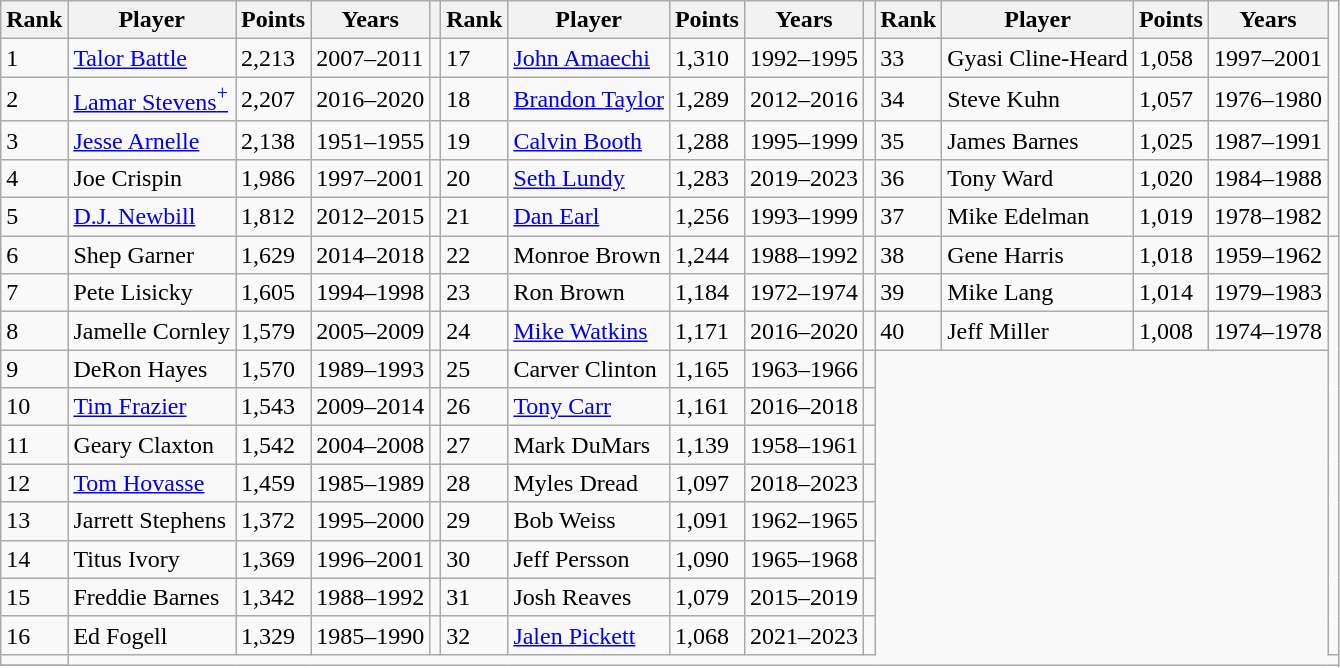<table class="wikitable">
<tr>
<th>Rank</th>
<th>Player</th>
<th>Points</th>
<th>Years</th>
<th></th>
<th>Rank</th>
<th>Player</th>
<th>Points</th>
<th>Years</th>
<th></th>
<th>Rank</th>
<th>Player</th>
<th>Points</th>
<th>Years</th>
</tr>
<tr>
<td>1</td>
<td><a href='#'>Talor Battle</a></td>
<td>2,213</td>
<td>2007–2011</td>
<td></td>
<td>17</td>
<td><a href='#'>John Amaechi</a></td>
<td>1,310</td>
<td>1992–1995</td>
<td></td>
<td>33</td>
<td>Gyasi Cline-Heard</td>
<td>1,058</td>
<td>1997–2001</td>
</tr>
<tr>
<td>2</td>
<td><a href='#'>Lamar Stevens<sup>+</sup></a></td>
<td>2,207</td>
<td>2016–2020</td>
<td></td>
<td>18</td>
<td><a href='#'>Brandon Taylor</a></td>
<td>1,289</td>
<td>2012–2016</td>
<td></td>
<td>34</td>
<td>Steve Kuhn</td>
<td>1,057</td>
<td>1976–1980</td>
</tr>
<tr>
<td>3</td>
<td><a href='#'>Jesse Arnelle</a></td>
<td>2,138</td>
<td>1951–1955</td>
<td></td>
<td>19</td>
<td><a href='#'>Calvin Booth</a></td>
<td>1,288</td>
<td>1995–1999</td>
<td></td>
<td>35</td>
<td>James Barnes</td>
<td>1,025</td>
<td>1987–1991</td>
</tr>
<tr>
<td>4</td>
<td>Joe Crispin</td>
<td>1,986</td>
<td>1997–2001</td>
<td></td>
<td>20</td>
<td><a href='#'>Seth Lundy</a></td>
<td>1,283</td>
<td>2019–2023</td>
<td></td>
<td>36</td>
<td>Tony Ward</td>
<td>1,020</td>
<td>1984–1988</td>
</tr>
<tr>
<td>5</td>
<td><a href='#'>D.J. Newbill</a></td>
<td>1,812</td>
<td>2012–2015</td>
<td></td>
<td>21</td>
<td><a href='#'>Dan Earl</a></td>
<td>1,256</td>
<td>1993–1999</td>
<td></td>
<td>37</td>
<td>Mike Edelman</td>
<td>1,019</td>
<td>1978–1982</td>
</tr>
<tr>
<td>6</td>
<td>Shep Garner</td>
<td>1,629</td>
<td>2014–2018</td>
<td></td>
<td>22</td>
<td>Monroe Brown</td>
<td>1,244</td>
<td>1988–1992</td>
<td></td>
<td>38</td>
<td>Gene Harris</td>
<td>1,018</td>
<td>1959–1962</td>
<td colspan="4" rowspan="11"></td>
</tr>
<tr>
<td>7</td>
<td>Pete Lisicky</td>
<td>1,605</td>
<td>1994–1998</td>
<td></td>
<td>23</td>
<td>Ron Brown</td>
<td>1,184</td>
<td>1972–1974</td>
<td></td>
<td>39</td>
<td>Mike Lang</td>
<td>1,014</td>
<td>1979–1983</td>
</tr>
<tr>
<td>8</td>
<td>Jamelle Cornley</td>
<td>1,579</td>
<td>2005–2009</td>
<td></td>
<td>24</td>
<td><a href='#'>Mike Watkins</a></td>
<td>1,171</td>
<td>2016–2020</td>
<td></td>
<td>40</td>
<td>Jeff Miller</td>
<td>1,008</td>
<td>1974–1978</td>
</tr>
<tr>
<td>9</td>
<td>DeRon Hayes</td>
<td>1,570</td>
<td>1989–1993</td>
<td></td>
<td>25</td>
<td>Carver Clinton</td>
<td>1,165</td>
<td>1963–1966</td>
<td></td>
</tr>
<tr>
<td>10</td>
<td><a href='#'>Tim Frazier</a></td>
<td>1,543</td>
<td>2009–2014</td>
<td></td>
<td>26</td>
<td><a href='#'>Tony Carr</a></td>
<td>1,161</td>
<td>2016–2018</td>
<td></td>
</tr>
<tr>
<td>11</td>
<td>Geary Claxton</td>
<td>1,542</td>
<td>2004–2008</td>
<td></td>
<td>27</td>
<td>Mark DuMars</td>
<td>1,139</td>
<td>1958–1961</td>
<td></td>
</tr>
<tr>
<td>12</td>
<td><a href='#'>Tom Hovasse</a></td>
<td>1,459</td>
<td>1985–1989</td>
<td></td>
<td>28</td>
<td>Myles Dread</td>
<td>1,097</td>
<td>2018–2023</td>
<td></td>
</tr>
<tr>
<td>13</td>
<td>Jarrett Stephens</td>
<td>1,372</td>
<td>1995–2000</td>
<td></td>
<td>29</td>
<td>Bob Weiss</td>
<td>1,091</td>
<td>1962–1965</td>
<td></td>
</tr>
<tr>
<td>14</td>
<td>Titus Ivory</td>
<td>1,369</td>
<td>1996–2001</td>
<td></td>
<td>30</td>
<td>Jeff Persson</td>
<td>1,090</td>
<td>1965–1968</td>
<td></td>
</tr>
<tr>
<td>15</td>
<td>Freddie Barnes</td>
<td>1,342</td>
<td>1988–1992</td>
<td></td>
<td>31</td>
<td>Josh Reaves</td>
<td>1,079</td>
<td>2015–2019</td>
<td></td>
</tr>
<tr>
<td>16</td>
<td>Ed Fogell</td>
<td>1,329</td>
<td>1985–1990</td>
<td></td>
<td>32</td>
<td><a href='#'>Jalen Pickett</a></td>
<td>1,068</td>
<td>2021–2023</td>
<td></td>
</tr>
<tr>
<td></td>
</tr>
<tr>
</tr>
</table>
